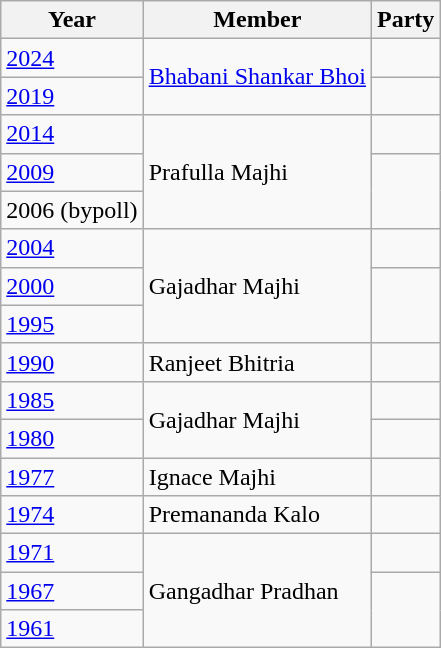<table class="wikitable sortable">
<tr>
<th>Year</th>
<th>Member</th>
<th colspan=2>Party</th>
</tr>
<tr>
<td><a href='#'>2024</a></td>
<td rowspan=2><a href='#'>Bhabani Shankar Bhoi</a></td>
<td></td>
</tr>
<tr>
<td><a href='#'>2019</a></td>
</tr>
<tr>
<td><a href='#'>2014</a></td>
<td rowspan=3>Prafulla Majhi</td>
<td></td>
</tr>
<tr>
<td><a href='#'>2009</a></td>
</tr>
<tr>
<td>2006 (bypoll)</td>
</tr>
<tr>
<td><a href='#'>2004</a></td>
<td rowspan=3>Gajadhar Majhi</td>
<td></td>
</tr>
<tr>
<td><a href='#'>2000</a></td>
</tr>
<tr>
<td><a href='#'>1995</a></td>
</tr>
<tr>
<td><a href='#'>1990</a></td>
<td>Ranjeet Bhitria</td>
<td></td>
</tr>
<tr>
<td><a href='#'>1985</a></td>
<td rowspan=2>Gajadhar Majhi</td>
<td></td>
</tr>
<tr>
<td><a href='#'>1980</a></td>
</tr>
<tr>
<td><a href='#'>1977</a></td>
<td>Ignace Majhi</td>
<td></td>
</tr>
<tr>
<td><a href='#'>1974</a></td>
<td>Premananda Kalo</td>
<td></td>
</tr>
<tr>
<td><a href='#'>1971</a></td>
<td rowspan=3>Gangadhar Pradhan</td>
<td></td>
</tr>
<tr>
<td><a href='#'>1967</a></td>
</tr>
<tr>
<td><a href='#'>1961</a></td>
</tr>
</table>
